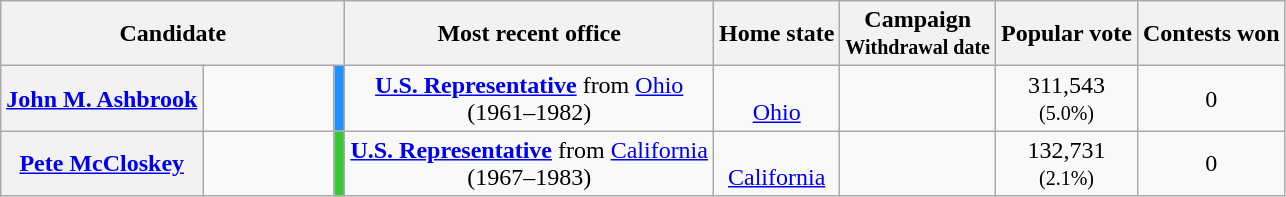<table class="sortable wikitable" style="text-align:center;">
<tr>
<th colspan="3">Candidate</th>
<th class="unsortable">Most recent office</th>
<th>Home state</th>
<th data-sort-type="date">Campaign<br><small>Withdrawal date</small></th>
<th>Popular vote</th>
<th>Contests won</th>
</tr>
<tr>
<th scope="row" data-sort-=Ashbrook""><a href='#'>John M. Ashbrook</a></th>
<td style="min-width:80px;"></td>
<td style="background:#1E90FF;"></td>
<td><strong><a href='#'>U.S. Representative</a></strong> from <a href='#'>Ohio</a><br>(1961–1982)</td>
<td><br><a href='#'>Ohio</a></td>
<td data-sort-value="0"></td>
<td data-sort-value="311,543">311,543<br><small>(5.0%)</small></td>
<td data-sort-value="0">0</td>
</tr>
<tr>
<th scope="row" data-sort-=McCloskey""><a href='#'>Pete McCloskey</a></th>
<td style="min-width:80px;"></td>
<td style="background:#37c837;"></td>
<td><strong><a href='#'>U.S. Representative</a></strong> from <a href='#'>California</a><br>(1967–1983)</td>
<td><br><a href='#'>California</a></td>
<td data-sort-value="0"></td>
<td data-sort-value="132,731">132,731<br><small>(2.1%)</small></td>
<td data-sort-value="0">0</td>
</tr>
</table>
